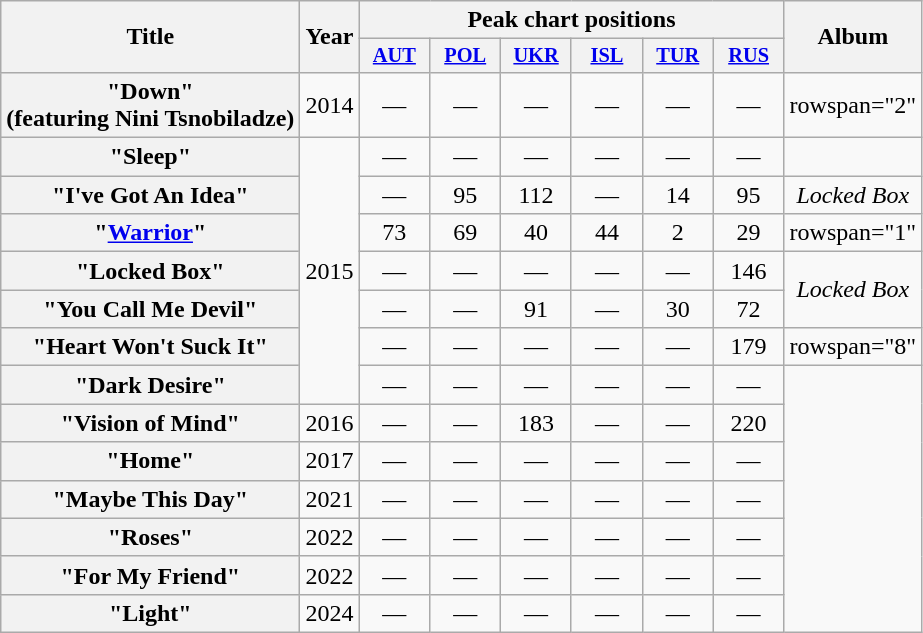<table class="wikitable plainrowheaders" style="text-align:center;">
<tr>
<th scope="col" rowspan="2">Title</th>
<th scope="col" rowspan="2">Year</th>
<th colspan="6" scope="col">Peak chart positions</th>
<th scope="col" rowspan="2">Album</th>
</tr>
<tr TBA>
<th scope="col" style="width:3em;font-size:85%;"><a href='#'>AUT</a><br></th>
<th scope="col" style="width:3em;font-size:85%;"><a href='#'>POL</a></th>
<th scope="col" style="width:3em;font-size:85%;"><a href='#'>UKR</a></th>
<th scope="col" style="width:3em;font-size:85%;"><a href='#'>ISL</a></th>
<th scope="col" style="width:3em;font-size:85%;"><a href='#'>TUR</a></th>
<th scope="col" style="width:3em;font-size:85%;"><a href='#'>RUS</a></th>
</tr>
<tr>
<th scope="row">"Down"<br><span>(featuring Nini Tsnobiladze)</span></th>
<td>2014</td>
<td>—</td>
<td>—</td>
<td>—</td>
<td>—</td>
<td>—</td>
<td>—</td>
<td>rowspan="2" </td>
</tr>
<tr>
<th scope="row">"Sleep"</th>
<td rowspan="7">2015</td>
<td>—</td>
<td>—</td>
<td>—</td>
<td>—</td>
<td>—</td>
<td><span>—</span></td>
</tr>
<tr>
<th scope="row">"I've Got An Idea"</th>
<td>—</td>
<td>95</td>
<td>112</td>
<td>—</td>
<td>14</td>
<td>95</td>
<td rowspan="1"><em>Locked Box</em></td>
</tr>
<tr>
<th scope="row">"<a href='#'>Warrior</a>"</th>
<td>73</td>
<td>69</td>
<td>40</td>
<td>44</td>
<td>2</td>
<td>29</td>
<td>rowspan="1" </td>
</tr>
<tr>
<th scope="row">"Locked Box"</th>
<td>—</td>
<td>—</td>
<td>—</td>
<td>—</td>
<td>—</td>
<td>146</td>
<td rowspan="2"><em>Locked Box</em></td>
</tr>
<tr>
<th scope="row">"You Call Me Devil"</th>
<td>—</td>
<td>—</td>
<td>91</td>
<td>—</td>
<td>30</td>
<td>72</td>
</tr>
<tr>
<th scope="row">"Heart Won't Suck It"</th>
<td>—</td>
<td>—</td>
<td>—</td>
<td>—</td>
<td>—</td>
<td>179</td>
<td>rowspan="8" </td>
</tr>
<tr>
<th scope="row">"Dark Desire"</th>
<td>—</td>
<td>—</td>
<td>—</td>
<td>—</td>
<td>—</td>
<td>—</td>
</tr>
<tr>
<th scope="row">"Vision of Mind"</th>
<td rowspan="1">2016</td>
<td>—</td>
<td>—</td>
<td>183</td>
<td>—</td>
<td>—</td>
<td><span>220</span></td>
</tr>
<tr>
<th scope="row">"Home"</th>
<td>2017</td>
<td>—</td>
<td>—</td>
<td>—</td>
<td>—</td>
<td>—</td>
<td>—</td>
</tr>
<tr>
<th scope="row">"Maybe This Day"</th>
<td>2021</td>
<td>—</td>
<td>—</td>
<td>—</td>
<td>—</td>
<td>—</td>
<td>—</td>
</tr>
<tr>
<th scope="row">"Roses"</th>
<td>2022</td>
<td>—</td>
<td>—</td>
<td>—</td>
<td>—</td>
<td>—</td>
<td>—</td>
</tr>
<tr>
<th scope="row">"For My Friend"</th>
<td>2022</td>
<td>—</td>
<td>—</td>
<td>—</td>
<td>—</td>
<td>—</td>
<td>—</td>
</tr>
<tr>
<th scope="row">"Light"</th>
<td>2024</td>
<td>—</td>
<td>—</td>
<td>—</td>
<td>—</td>
<td>—</td>
<td>—</td>
</tr>
</table>
